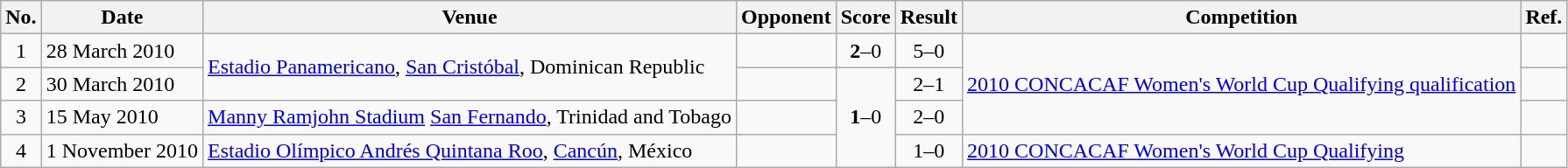<table class="wikitable">
<tr>
<th>No.</th>
<th>Date</th>
<th>Venue</th>
<th>Opponent</th>
<th>Score</th>
<th>Result</th>
<th>Competition</th>
<th>Ref.</th>
</tr>
<tr>
<td style="text-align:center;">1</td>
<td>28 March 2010</td>
<td rowspan=2><a href='#'>Estadio Panamericano</a>, <a href='#'>San Cristóbal</a>, Dominican Republic</td>
<td></td>
<td style="text-align:center;"><strong>2</strong>–0</td>
<td style="text-align:center;">5–0</td>
<td rowspan=3><a href='#'>2010 CONCACAF Women's World Cup Qualifying qualification</a></td>
<td></td>
</tr>
<tr>
<td style="text-align:center;">2</td>
<td>30 March 2010</td>
<td></td>
<td rowspan=3 style="text-align:center;"><strong>1</strong>–0</td>
<td style="text-align:center;">2–1</td>
<td></td>
</tr>
<tr>
<td style="text-align:center;">3</td>
<td>15 May 2010</td>
<td><a href='#'>Manny Ramjohn Stadium</a> <a href='#'>San Fernando</a>, Trinidad and Tobago</td>
<td></td>
<td style="text-align:center;">2–0</td>
<td></td>
</tr>
<tr>
<td style="text-align:center;">4</td>
<td>1 November 2010</td>
<td><a href='#'>Estadio Olímpico Andrés Quintana Roo</a>, <a href='#'>Cancún</a>, México</td>
<td></td>
<td style="text-align:center;">1–0</td>
<td><a href='#'>2010 CONCACAF Women's World Cup Qualifying</a></td>
<td></td>
</tr>
</table>
